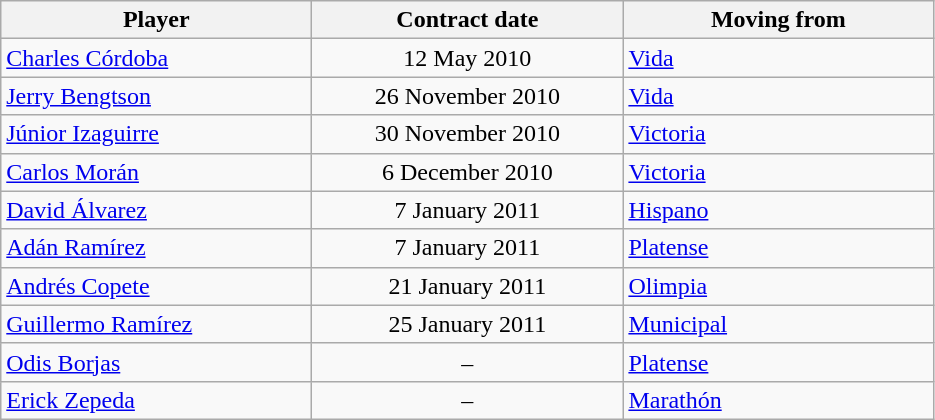<table class="wikitable">
<tr>
<th width="200">Player</th>
<th width="200">Contract date</th>
<th width="200">Moving from</th>
</tr>
<tr>
<td> <a href='#'>Charles Córdoba</a></td>
<td align="center">12 May 2010</td>
<td> <a href='#'>Vida</a></td>
</tr>
<tr>
<td> <a href='#'>Jerry Bengtson</a></td>
<td align="center">26 November 2010</td>
<td> <a href='#'>Vida</a></td>
</tr>
<tr>
<td> <a href='#'>Júnior Izaguirre</a></td>
<td align="center">30 November 2010</td>
<td> <a href='#'>Victoria</a></td>
</tr>
<tr>
<td> <a href='#'>Carlos Morán</a></td>
<td align="center">6 December 2010</td>
<td> <a href='#'>Victoria</a></td>
</tr>
<tr>
<td> <a href='#'>David Álvarez</a></td>
<td align="center">7 January 2011</td>
<td> <a href='#'>Hispano</a></td>
</tr>
<tr>
<td> <a href='#'>Adán Ramírez</a></td>
<td align="center">7 January 2011</td>
<td> <a href='#'>Platense</a></td>
</tr>
<tr>
<td> <a href='#'>Andrés Copete</a></td>
<td align="center">21 January 2011</td>
<td> <a href='#'>Olimpia</a></td>
</tr>
<tr>
<td> <a href='#'>Guillermo Ramírez</a></td>
<td align="center">25 January 2011</td>
<td> <a href='#'>Municipal</a></td>
</tr>
<tr>
<td> <a href='#'>Odis Borjas</a></td>
<td align="center">–</td>
<td> <a href='#'>Platense</a></td>
</tr>
<tr>
<td> <a href='#'>Erick Zepeda</a></td>
<td align="center">–</td>
<td> <a href='#'>Marathón</a></td>
</tr>
</table>
